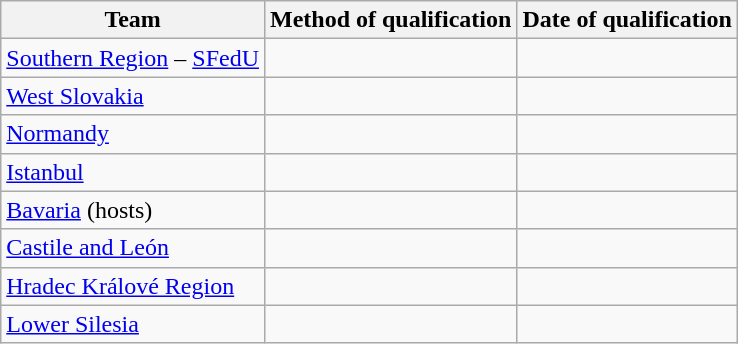<table class="wikitable sortable">
<tr>
<th>Team</th>
<th>Method of qualification</th>
<th>Date of qualification</th>
</tr>
<tr>
<td> <a href='#'>Southern Region</a> – <a href='#'>SFedU</a></td>
<td></td>
<td></td>
</tr>
<tr>
<td> <a href='#'>West Slovakia</a></td>
<td></td>
<td></td>
</tr>
<tr>
<td> <a href='#'>Normandy</a></td>
<td></td>
<td></td>
</tr>
<tr>
<td> <a href='#'>Istanbul</a></td>
<td></td>
<td></td>
</tr>
<tr>
<td> <a href='#'>Bavaria</a> (hosts)</td>
<td></td>
<td></td>
</tr>
<tr>
<td> <a href='#'>Castile and León</a></td>
<td></td>
<td></td>
</tr>
<tr>
<td> <a href='#'>Hradec Králové Region</a></td>
<td></td>
<td></td>
</tr>
<tr>
<td> <a href='#'>Lower Silesia</a></td>
<td></td>
<td></td>
</tr>
</table>
